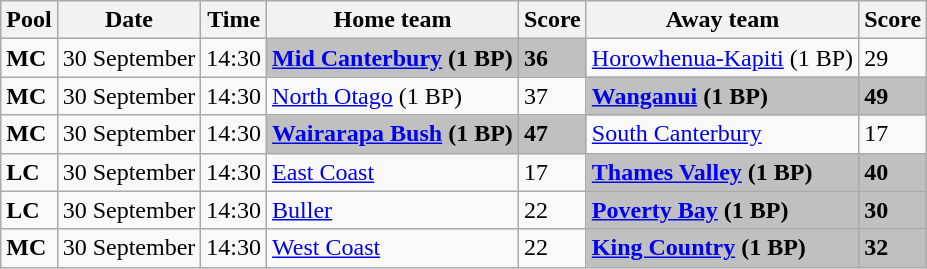<table class="wikitable">
<tr>
<th>Pool</th>
<th>Date</th>
<th>Time</th>
<th>Home team</th>
<th>Score</th>
<th>Away team</th>
<th>Score</th>
</tr>
<tr>
<td><strong>MC</strong></td>
<td>30 September</td>
<td>14:30</td>
<td style="background:silver"><strong><a href='#'>Mid Canterbury</a> (1 BP)</strong></td>
<td style="background:silver"><strong>36</strong></td>
<td><a href='#'>Horowhenua-Kapiti</a> (1 BP)</td>
<td>29</td>
</tr>
<tr>
<td><strong>MC</strong></td>
<td>30 September</td>
<td>14:30</td>
<td><a href='#'>North Otago</a> (1 BP)</td>
<td>37</td>
<td style="background:silver"><strong><a href='#'>Wanganui</a> (1 BP)</strong></td>
<td style="background:silver"><strong>49</strong></td>
</tr>
<tr>
<td><strong>MC</strong></td>
<td>30 September</td>
<td>14:30</td>
<td style="background:silver"><strong><a href='#'>Wairarapa Bush</a> (1 BP)</strong></td>
<td style="background:silver"><strong>47</strong></td>
<td><a href='#'>South Canterbury</a></td>
<td>17</td>
</tr>
<tr>
<td><strong>LC</strong></td>
<td>30 September</td>
<td>14:30</td>
<td><a href='#'>East Coast</a></td>
<td>17</td>
<td style="background:silver"><strong><a href='#'>Thames Valley</a> (1 BP)</strong></td>
<td style="background:silver"><strong>40</strong></td>
</tr>
<tr>
<td><strong>LC</strong></td>
<td>30 September</td>
<td>14:30</td>
<td><a href='#'>Buller</a></td>
<td>22</td>
<td style="background:silver"><strong><a href='#'>Poverty Bay</a> (1 BP)</strong></td>
<td style="background:silver"><strong>30</strong></td>
</tr>
<tr>
<td><strong>MC</strong></td>
<td>30 September</td>
<td>14:30</td>
<td><a href='#'>West Coast</a></td>
<td>22</td>
<td style="background:silver"><strong><a href='#'>King Country</a> (1 BP)</strong></td>
<td style="background:silver"><strong>32</strong></td>
</tr>
</table>
